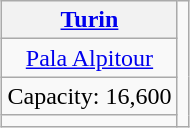<table class="wikitable" style="text-align:center; margin:1em auto;">
<tr>
<th><a href='#'>Turin</a></th>
<td rowspan=4></td>
</tr>
<tr>
<td><a href='#'>Pala Alpitour</a></td>
</tr>
<tr>
<td>Capacity: 16,600</td>
</tr>
<tr>
<td></td>
</tr>
</table>
